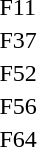<table>
<tr>
<td>F11</td>
<td></td>
<td></td>
<td></td>
</tr>
<tr>
<td>F37</td>
<td></td>
<td></td>
<td></td>
</tr>
<tr>
<td>F52</td>
<td></td>
<td></td>
<td></td>
</tr>
<tr>
<td>F56</td>
<td></td>
<td></td>
<td></td>
</tr>
<tr>
<td>F64</td>
<td></td>
<td></td>
<td></td>
</tr>
</table>
